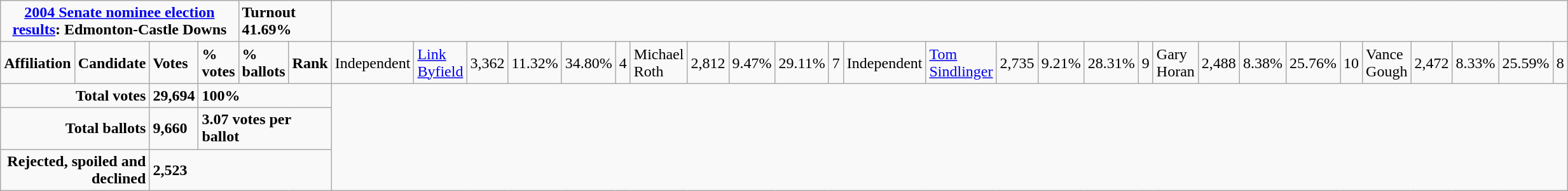<table class="wikitable">
<tr>
<td colspan="5" align=center><strong><a href='#'>2004 Senate nominee election results</a>: Edmonton-Castle Downs</strong></td>
<td colspan="2"><strong>Turnout 41.69%</strong></td>
</tr>
<tr>
<td colspan="2"><strong>Affiliation</strong></td>
<td><strong>Candidate</strong></td>
<td><strong>Votes</strong></td>
<td><strong>% votes</strong></td>
<td><strong>% ballots</strong></td>
<td><strong>Rank</strong><br>
</td>
<td>Independent</td>
<td><a href='#'>Link Byfield</a></td>
<td>3,362</td>
<td>11.32%</td>
<td>34.80%</td>
<td>4<br>

</td>
<td>Michael Roth</td>
<td>2,812</td>
<td>9.47%</td>
<td>29.11%</td>
<td>7<br></td>
<td>Independent</td>
<td><a href='#'>Tom Sindlinger</a></td>
<td>2,735</td>
<td>9.21%</td>
<td>28.31%</td>
<td>9<br></td>
<td>Gary Horan</td>
<td>2,488</td>
<td>8.38%</td>
<td>25.76%</td>
<td>10<br></td>
<td>Vance Gough</td>
<td>2,472</td>
<td>8.33%</td>
<td>25.59%</td>
<td>8<br>
</td>
</tr>
<tr>
<td colspan="3" align="right"><strong>Total votes</strong></td>
<td><strong>29,694</strong></td>
<td colspan="3"><strong>100%</strong></td>
</tr>
<tr>
<td colspan="3" align="right"><strong>Total ballots</strong></td>
<td><strong>9,660</strong></td>
<td colspan="3"><strong>3.07 votes per ballot</strong></td>
</tr>
<tr>
<td colspan="3" align="right"><strong>Rejected, spoiled and declined</strong></td>
<td colspan="4"><strong>2,523</strong></td>
</tr>
</table>
